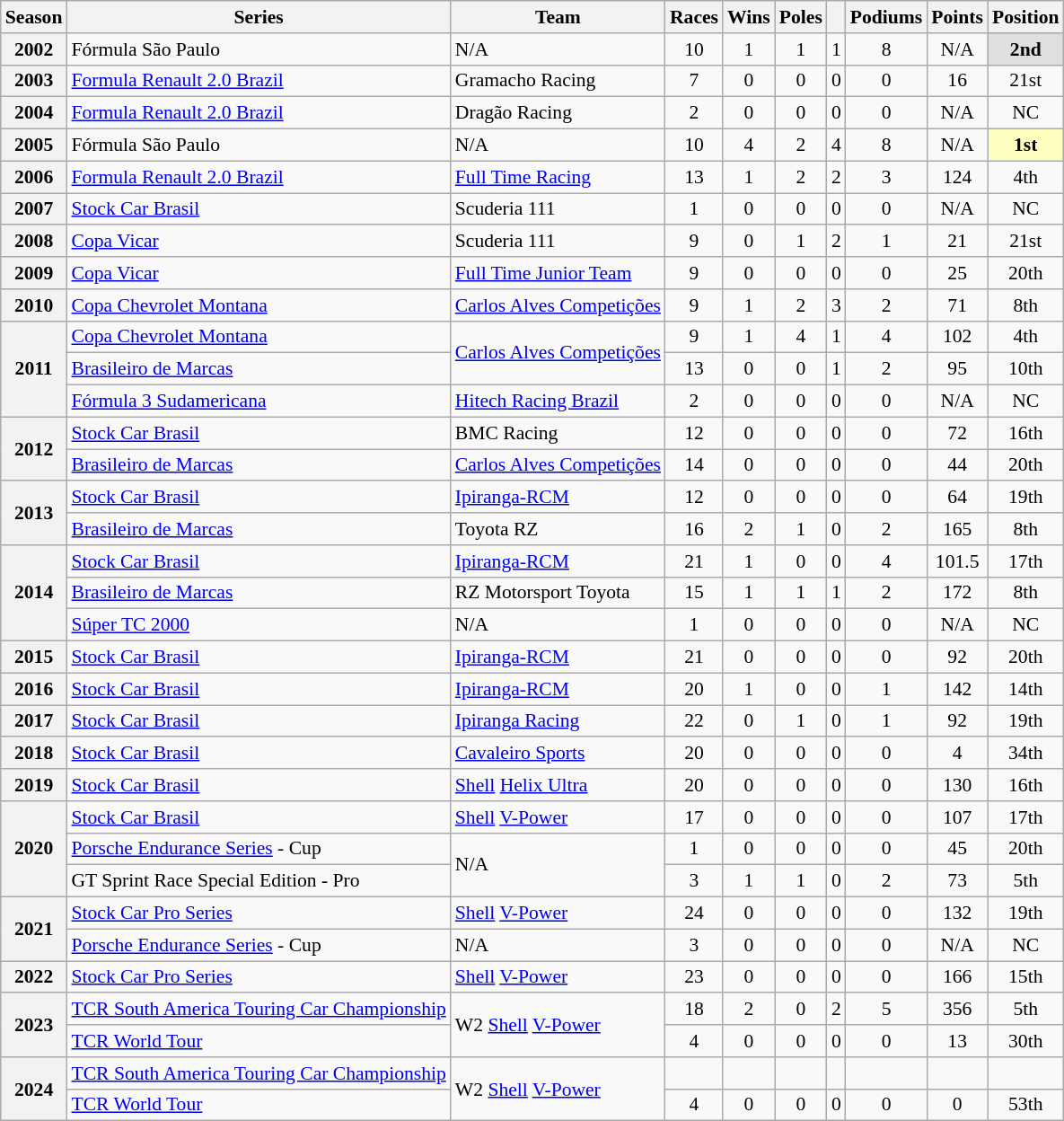<table class="wikitable" style="font-size: 90%; text-align:center">
<tr>
<th>Season</th>
<th>Series</th>
<th>Team</th>
<th>Races</th>
<th>Wins</th>
<th>Poles</th>
<th></th>
<th>Podiums</th>
<th>Points</th>
<th>Position</th>
</tr>
<tr>
<th>2002</th>
<td align=left>Fórmula São Paulo</td>
<td align=left>N/A</td>
<td>10</td>
<td>1</td>
<td>1</td>
<td>1</td>
<td>8</td>
<td>N/A</td>
<td style=background:#dfdfdf><strong>2nd</strong></td>
</tr>
<tr>
<th>2003</th>
<td align=left><a href='#'>Formula Renault 2.0 Brazil</a></td>
<td align=left>Gramacho Racing</td>
<td>7</td>
<td>0</td>
<td>0</td>
<td>0</td>
<td>0</td>
<td>16</td>
<td>21st</td>
</tr>
<tr>
<th>2004</th>
<td align=left><a href='#'>Formula Renault 2.0 Brazil</a></td>
<td align=left>Dragão Racing</td>
<td>2</td>
<td>0</td>
<td>0</td>
<td>0</td>
<td>0</td>
<td>N/A</td>
<td>NC</td>
</tr>
<tr>
<th>2005</th>
<td align=left>Fórmula São Paulo</td>
<td align=left>N/A</td>
<td>10</td>
<td>4</td>
<td>2</td>
<td>4</td>
<td>8</td>
<td>N/A</td>
<td style=background:#ffffbf><strong>1st</strong></td>
</tr>
<tr>
<th>2006</th>
<td align=left><a href='#'>Formula Renault 2.0 Brazil</a></td>
<td align=left><a href='#'>Full Time Racing</a></td>
<td>13</td>
<td>1</td>
<td>2</td>
<td>2</td>
<td>3</td>
<td>124</td>
<td>4th</td>
</tr>
<tr>
<th>2007</th>
<td align=left><a href='#'>Stock Car Brasil</a></td>
<td align=left>Scuderia 111</td>
<td>1</td>
<td>0</td>
<td>0</td>
<td>0</td>
<td>0</td>
<td>N/A</td>
<td>NC</td>
</tr>
<tr>
<th>2008</th>
<td align=left><a href='#'>Copa Vicar</a></td>
<td align=left>Scuderia 111</td>
<td>9</td>
<td>0</td>
<td>1</td>
<td>2</td>
<td>1</td>
<td>21</td>
<td>21st</td>
</tr>
<tr>
<th>2009</th>
<td align=left><a href='#'>Copa Vicar</a></td>
<td align=left><a href='#'>Full Time Junior Team</a></td>
<td>9</td>
<td>0</td>
<td>0</td>
<td>0</td>
<td>0</td>
<td>25</td>
<td>20th</td>
</tr>
<tr>
<th>2010</th>
<td align=left><a href='#'>Copa Chevrolet Montana</a></td>
<td align=left><a href='#'>Carlos Alves Competições</a></td>
<td>9</td>
<td>1</td>
<td>2</td>
<td>3</td>
<td>2</td>
<td>71</td>
<td>8th</td>
</tr>
<tr>
<th rowspan=3>2011</th>
<td align=left><a href='#'>Copa Chevrolet Montana</a></td>
<td align=left rowspan=2><a href='#'>Carlos Alves Competições</a></td>
<td>9</td>
<td>1</td>
<td>4</td>
<td>1</td>
<td>4</td>
<td>102</td>
<td>4th</td>
</tr>
<tr>
<td align=left><a href='#'>Brasileiro de Marcas</a></td>
<td>13</td>
<td>0</td>
<td>0</td>
<td>1</td>
<td>2</td>
<td>95</td>
<td>10th</td>
</tr>
<tr>
<td align=left><a href='#'>Fórmula 3 Sudamericana</a></td>
<td align=left><a href='#'>Hitech Racing Brazil</a></td>
<td>2</td>
<td>0</td>
<td>0</td>
<td>0</td>
<td>0</td>
<td>N/A</td>
<td>NC</td>
</tr>
<tr>
<th rowspan=2>2012</th>
<td align=left><a href='#'>Stock Car Brasil</a></td>
<td align=left>BMC Racing</td>
<td>12</td>
<td>0</td>
<td>0</td>
<td>0</td>
<td>0</td>
<td>72</td>
<td>16th</td>
</tr>
<tr>
<td align=left><a href='#'>Brasileiro de Marcas</a></td>
<td align=left><a href='#'>Carlos Alves Competições</a></td>
<td>14</td>
<td>0</td>
<td>0</td>
<td>0</td>
<td>0</td>
<td>44</td>
<td>20th</td>
</tr>
<tr>
<th rowspan=2>2013</th>
<td align=left><a href='#'>Stock Car Brasil</a></td>
<td align=left><a href='#'>Ipiranga-RCM</a></td>
<td>12</td>
<td>0</td>
<td>0</td>
<td>0</td>
<td>0</td>
<td>64</td>
<td>19th</td>
</tr>
<tr>
<td align=left><a href='#'>Brasileiro de Marcas</a></td>
<td align=left>Toyota RZ</td>
<td>16</td>
<td>2</td>
<td>1</td>
<td>0</td>
<td>2</td>
<td>165</td>
<td>8th</td>
</tr>
<tr>
<th rowspan=3>2014</th>
<td align=left><a href='#'>Stock Car Brasil</a></td>
<td align=left><a href='#'>Ipiranga-RCM</a></td>
<td>21</td>
<td>1</td>
<td>0</td>
<td>0</td>
<td>4</td>
<td>101.5</td>
<td>17th</td>
</tr>
<tr>
<td align=left><a href='#'>Brasileiro de Marcas</a></td>
<td align=left>RZ Motorsport Toyota</td>
<td>15</td>
<td>1</td>
<td>1</td>
<td>1</td>
<td>2</td>
<td>172</td>
<td>8th</td>
</tr>
<tr>
<td align=left><a href='#'>Súper TC 2000</a></td>
<td align=left>N/A</td>
<td>1</td>
<td>0</td>
<td>0</td>
<td>0</td>
<td>0</td>
<td>N/A</td>
<td>NC</td>
</tr>
<tr>
<th>2015</th>
<td align=left><a href='#'>Stock Car Brasil</a></td>
<td align=left><a href='#'>Ipiranga-RCM</a></td>
<td>21</td>
<td>0</td>
<td>0</td>
<td>0</td>
<td>0</td>
<td>92</td>
<td>20th</td>
</tr>
<tr>
<th>2016</th>
<td align=left><a href='#'>Stock Car Brasil</a></td>
<td align=left><a href='#'>Ipiranga-RCM</a></td>
<td>20</td>
<td>1</td>
<td>0</td>
<td>0</td>
<td>1</td>
<td>142</td>
<td>14th</td>
</tr>
<tr>
<th>2017</th>
<td align=left><a href='#'>Stock Car Brasil</a></td>
<td align=left><a href='#'>Ipiranga Racing</a></td>
<td>22</td>
<td>0</td>
<td>1</td>
<td>0</td>
<td>1</td>
<td>92</td>
<td>19th</td>
</tr>
<tr>
<th>2018</th>
<td align=left><a href='#'>Stock Car Brasil</a></td>
<td align=left><a href='#'>Cavaleiro Sports</a></td>
<td>20</td>
<td>0</td>
<td>0</td>
<td>0</td>
<td>0</td>
<td>4</td>
<td>34th</td>
</tr>
<tr>
<th>2019</th>
<td align=left><a href='#'>Stock Car Brasil</a></td>
<td align=left><a href='#'>Shell</a> <a href='#'>Helix Ultra</a></td>
<td>20</td>
<td>0</td>
<td>0</td>
<td>0</td>
<td>0</td>
<td>130</td>
<td>16th</td>
</tr>
<tr>
<th rowspan=3>2020</th>
<td align=left><a href='#'>Stock Car Brasil</a></td>
<td align=left><a href='#'>Shell</a> <a href='#'>V-Power</a></td>
<td>17</td>
<td>0</td>
<td>0</td>
<td>0</td>
<td>0</td>
<td>107</td>
<td>17th</td>
</tr>
<tr>
<td align=left><a href='#'>Porsche Endurance Series</a> - Cup</td>
<td align=left rowspan=2>N/A</td>
<td>1</td>
<td>0</td>
<td>0</td>
<td>0</td>
<td>0</td>
<td>45</td>
<td>20th</td>
</tr>
<tr>
<td align=left>GT Sprint Race Special Edition - Pro</td>
<td>3</td>
<td>1</td>
<td>1</td>
<td>0</td>
<td>2</td>
<td>73</td>
<td>5th</td>
</tr>
<tr>
<th rowspan=2>2021</th>
<td align=left><a href='#'>Stock Car Pro Series</a></td>
<td align=left><a href='#'>Shell</a> <a href='#'>V-Power</a></td>
<td>24</td>
<td>0</td>
<td>0</td>
<td>0</td>
<td>0</td>
<td>132</td>
<td>19th</td>
</tr>
<tr>
<td align=left><a href='#'>Porsche Endurance Series</a> - Cup</td>
<td align=left>N/A</td>
<td>3</td>
<td>0</td>
<td>0</td>
<td>0</td>
<td>0</td>
<td>N/A</td>
<td>NC</td>
</tr>
<tr>
<th>2022</th>
<td align=left><a href='#'>Stock Car Pro Series</a></td>
<td align=left><a href='#'>Shell</a> <a href='#'>V-Power</a></td>
<td>23</td>
<td>0</td>
<td>0</td>
<td>0</td>
<td>0</td>
<td>166</td>
<td>15th</td>
</tr>
<tr>
<th rowspan="2">2023</th>
<td align=left><a href='#'>TCR South America Touring Car Championship</a></td>
<td rowspan="2" align="left">W2 <a href='#'>Shell</a> <a href='#'>V-Power</a></td>
<td>18</td>
<td>2</td>
<td>0</td>
<td>2</td>
<td>5</td>
<td>356</td>
<td>5th</td>
</tr>
<tr>
<td align=left><a href='#'>TCR World Tour</a></td>
<td>4</td>
<td>0</td>
<td>0</td>
<td>0</td>
<td>0</td>
<td>13</td>
<td>30th</td>
</tr>
<tr>
<th rowspan="2">2024</th>
<td align=left><a href='#'>TCR South America Touring Car Championship</a></td>
<td rowspan="2" align="left">W2 <a href='#'>Shell</a> <a href='#'>V-Power</a></td>
<td></td>
<td></td>
<td></td>
<td></td>
<td></td>
<td></td>
<td></td>
</tr>
<tr>
<td align=left><a href='#'>TCR World Tour</a></td>
<td>4</td>
<td>0</td>
<td>0</td>
<td>0</td>
<td>0</td>
<td>0</td>
<td>53th</td>
</tr>
</table>
